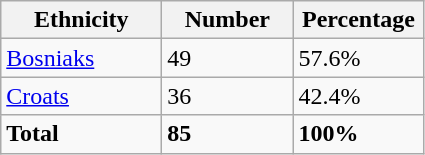<table class="wikitable">
<tr>
<th width="100px">Ethnicity</th>
<th width="80px">Number</th>
<th width="80px">Percentage</th>
</tr>
<tr>
<td><a href='#'>Bosniaks</a></td>
<td>49</td>
<td>57.6%</td>
</tr>
<tr>
<td><a href='#'>Croats</a></td>
<td>36</td>
<td>42.4%</td>
</tr>
<tr>
<td><strong>Total</strong></td>
<td><strong>85</strong></td>
<td><strong>100%</strong></td>
</tr>
</table>
